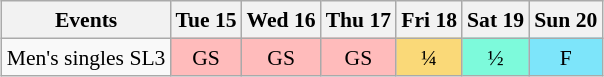<table class="wikitable" style="margin:0.5em auto; font-size:90%; line-height:1.25em; text-align:center">
<tr>
<th>Events</th>
<th>Tue 15</th>
<th>Wed 16</th>
<th>Thu 17</th>
<th>Fri 18</th>
<th>Sat 19</th>
<th>Sun 20</th>
</tr>
<tr>
<td align="left">Men's singles SL3</td>
<td bgcolor="#FFBBBB">GS</td>
<td bgcolor="#FFBBBB">GS</td>
<td bgcolor="#FFBBBB">GS</td>
<td bgcolor="#FAD978">¼</td>
<td bgcolor="#7DFADB">½</td>
<td bgcolor="#7DE5FA">F</td>
</tr>
</table>
